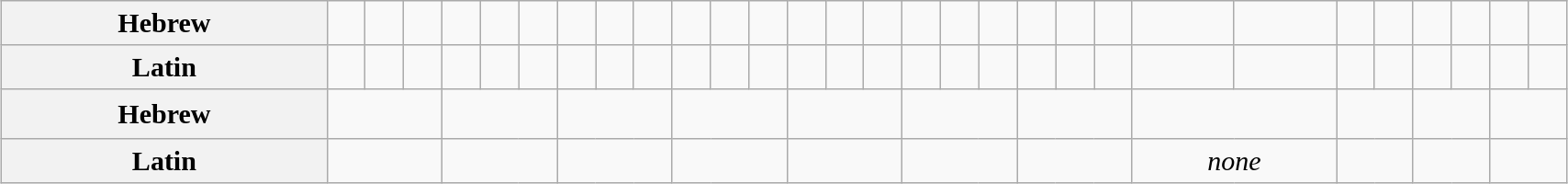<table class="wikitable" style="font-size:125%; margin:0 auto; width:90%; border-collapse:collapse;">
<tr>
<th scope="row"><span>Hebrew</span></th>
<td></td>
<td></td>
<td></td>
<td></td>
<td></td>
<td></td>
<td></td>
<td></td>
<td></td>
<td></td>
<td></td>
<td></td>
<td>‎ </td>
<td>‎ </td>
<td></td>
<td>‎ </td>
<td>‎ </td>
<td></td>
<td></td>
<td>‎ </td>
<td>‎ </td>
<td>‎ </td>
<td></td>
<td></td>
<td></td>
<td></td>
<td></td>
<td></td>
<td></td>
</tr>
<tr>
<th scope="row"><span>Latin</span></th>
<td><big></big></td>
<td></td>
<td></td>
<td></td>
<td></td>
<td></td>
<td></td>
<td></td>
<td></td>
<td></td>
<td></td>
<td></td>
<td></td>
<td></td>
<td></td>
<td></td>
<td></td>
<td></td>
<td><big></big></td>
<td></td>
<td></td>
<td></td>
<td></td>
<td></td>
<td></td>
<td></td>
<td></td>
<td></td>
<td></td>
</tr>
<tr style="text-align:center;">
<th scope="row"><span>Hebrew</span></th>
<td colspan=3><big></big>‎ <big></big></td>
<td colspan=3><big>‎ </big></td>
<td colspan=3><big></big></td>
<td colspan=3><big></big></td>
<td colspan=3><big></big></td>
<td colspan=3><big></big></td>
<td colspan=3><big></big></td>
<td colspan=2><big></big></td>
<td colspan=2><big></big></td>
<td colspan=2><big></big></td>
<td colspan=2><big></big></td>
</tr>
<tr style="text-align:center;">
<th scope="row"><span>Latin</span></th>
<td colspan=3></td>
<td colspan=3></td>
<td colspan=3></td>
<td colspan=3></td>
<td colspan=3></td>
<td colspan=3></td>
<td colspan=3></td>
<td colspan=2><span><em>none</em></span></td>
<td colspan=2></td>
<td colspan=2></td>
<td colspan=2></td>
</tr>
</table>
